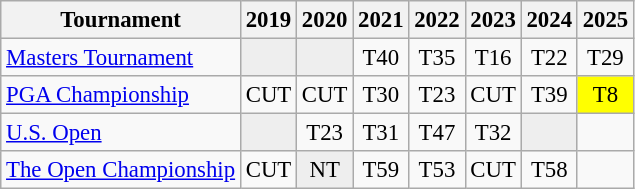<table class="wikitable" style="font-size:95%;text-align:center;">
<tr>
<th>Tournament</th>
<th>2019</th>
<th>2020</th>
<th>2021</th>
<th>2022</th>
<th>2023</th>
<th>2024</th>
<th>2025</th>
</tr>
<tr>
<td align=left><a href='#'>Masters Tournament</a></td>
<td style="background:#eeeeee;"></td>
<td style="background:#eeeeee;"></td>
<td>T40</td>
<td>T35</td>
<td>T16</td>
<td>T22</td>
<td>T29</td>
</tr>
<tr>
<td align=left><a href='#'>PGA Championship</a></td>
<td>CUT</td>
<td>CUT</td>
<td>T30</td>
<td>T23</td>
<td>CUT</td>
<td>T39</td>
<td style="background:yellow;">T8</td>
</tr>
<tr>
<td align=left><a href='#'>U.S. Open</a></td>
<td style="background:#eeeeee;"></td>
<td>T23</td>
<td>T31</td>
<td>T47</td>
<td>T32</td>
<td style="background:#eeeeee;"></td>
<td></td>
</tr>
<tr>
<td align=left><a href='#'>The Open Championship</a></td>
<td>CUT</td>
<td style="background:#eeeeee;">NT</td>
<td>T59</td>
<td>T53</td>
<td>CUT</td>
<td>T58</td>
<td></td>
</tr>
</table>
